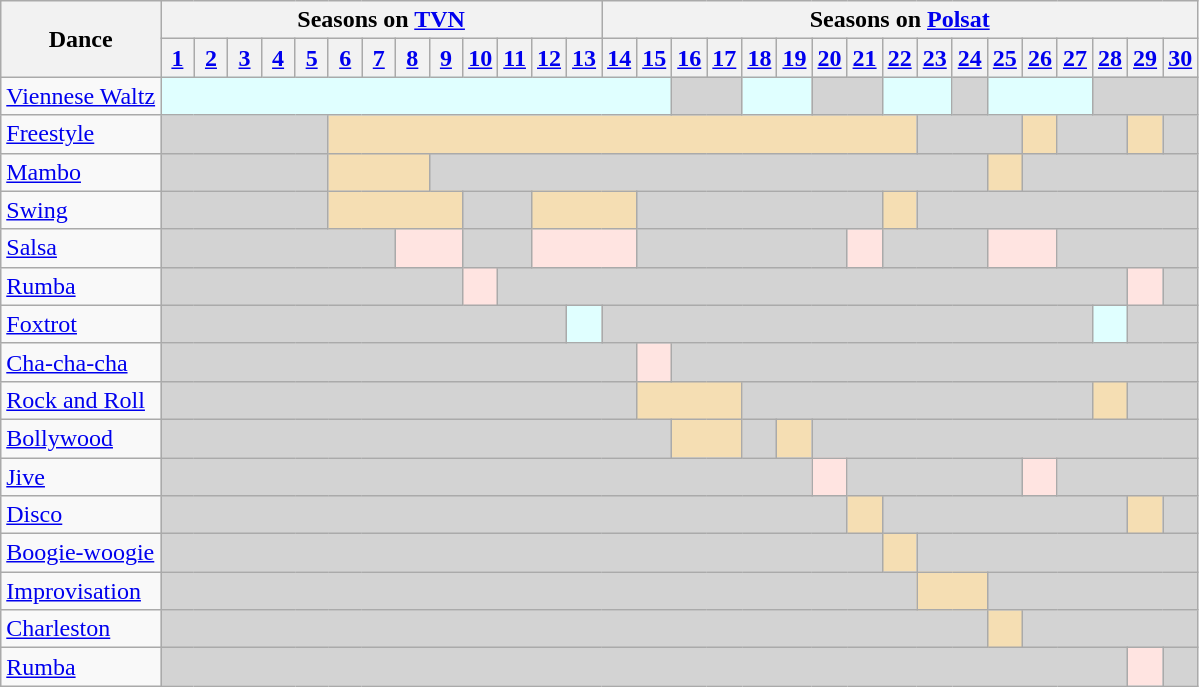<table class="wikitable" style="margin:left; font-size:100%">
<tr>
<th rowspan="2">Dance</th>
<th colspan="13">Seasons on <a href='#'>TVN</a></th>
<th colspan="17">Seasons on <a href='#'>Polsat</a></th>
</tr>
<tr>
<th width="15"><a href='#'>1</a></th>
<th width="15"><a href='#'>2</a></th>
<th width="15"><a href='#'>3</a></th>
<th width="15"><a href='#'>4</a></th>
<th width="15"><a href='#'>5</a></th>
<th width="15"><a href='#'>6</a></th>
<th width="15"><a href='#'>7</a></th>
<th width="15"><a href='#'>8</a></th>
<th width="15"><a href='#'>9</a></th>
<th width="15"><a href='#'>10</a></th>
<th width="15"><a href='#'>11</a></th>
<th width="15"><a href='#'>12</a></th>
<th width="15"><a href='#'>13</a></th>
<th width="15"><a href='#'>14</a></th>
<th width="15"><a href='#'>15</a></th>
<th width="15"><a href='#'>16</a></th>
<th width="15"><a href='#'>17</a></th>
<th width="15"><a href='#'>18</a></th>
<th width="15"><a href='#'>19</a></th>
<th width="15"><a href='#'>20</a></th>
<th width="15"><a href='#'>21</a></th>
<th width="15"><a href='#'>22</a></th>
<th width="15"><a href='#'>23</a></th>
<th width="15"><a href='#'>24</a></th>
<th width="15"><a href='#'>25</a></th>
<th width="15"><a href='#'>26</a></th>
<th width="15"><a href='#'>27</a></th>
<th width="15"><a href='#'>28</a></th>
<th width="15"><a href='#'>29</a></th>
<th width="15"><a href='#'>30</a></th>
</tr>
<tr>
<td><a href='#'>Viennese Waltz</a></td>
<td colspan="15" style="background:#E0FFFF;"></td>
<td colspan="2" style="background:lightgrey;"></td>
<td colspan="2" style="background:#E0FFFF;"></td>
<td colspan="2" style="background:lightgrey;"></td>
<td colspan="2" style="background:#E0FFFF;"></td>
<td colspan="1" style="background:lightgrey;"></td>
<td colspan="3" style="background:#E0FFFF;"></td>
<td colspan="3" style="background:lightgrey;"></td>
</tr>
<tr>
<td><a href='#'>Freestyle</a></td>
<td colspan="5" style="background:lightgrey;"></td>
<td colspan="17" style="background:#F5DEB3;"></td>
<td colspan="3" style="background:lightgrey;"></td>
<td colspan="1" style="background:#F5DEB3;"></td>
<td colspan="2" style="background:lightgrey;"></td>
<td colspan="1" style="background:#F5DEB3;"></td>
<td colspan="1" style="background:lightgrey;"></td>
</tr>
<tr>
<td><a href='#'>Mambo</a></td>
<td colspan="5" style="background:lightgrey;"></td>
<td colspan="3" style="background:#F5DEB3;"></td>
<td colspan="16" style="background:lightgrey;"></td>
<td colspan="1" style="background:#F5DEB3;"></td>
<td colspan="5" style="background:lightgrey;"></td>
</tr>
<tr>
<td><a href='#'>Swing</a></td>
<td colspan="5" style="background:lightgrey;"></td>
<td colspan="4" style="background:#F5DEB3;"></td>
<td colspan="2" style="background:lightgrey;"></td>
<td colspan="3" style="background:#F5DEB3;"></td>
<td colspan="7" style="background:lightgrey;"></td>
<td colspan="1" style="background:#F5DEB3;"></td>
<td colspan="8" style="background:lightgrey;"></td>
</tr>
<tr>
<td><a href='#'>Salsa</a></td>
<td colspan="7" style="background:lightgrey;"></td>
<td colspan="2" style="background:#FFE4E1;"></td>
<td colspan="2" style="background:lightgrey;"></td>
<td colspan="3" style="background:#FFE4E1;"></td>
<td colspan="6" style="background:lightgrey;"></td>
<td colspan="1" style="background:#FFE4E1;"></td>
<td colspan="3" style="background:lightgrey;"></td>
<td colspan="2" style="background:#FFE4E1;"></td>
<td colspan="4" style="background:lightgrey;"></td>
</tr>
<tr>
<td><a href='#'>Rumba</a></td>
<td colspan="9" style="background:lightgrey;"></td>
<td colspan="1" style="background:#FFE4E1;"></td>
<td colspan="18" style="background:lightgrey;"></td>
<td colspan="1" style="background:#FFE4E1;"></td>
<td colspan="1" style="background:lightgrey;"></td>
</tr>
<tr>
<td><a href='#'>Foxtrot</a></td>
<td colspan="12" style="background:lightgrey;"></td>
<td colspan="1" style="background:#E0FFFF;"></td>
<td colspan="14" style="background:lightgrey;"></td>
<td colspan="1" style="background:#E0FFFF;"></td>
<td colspan="2" style="background:lightgrey;"></td>
</tr>
<tr>
<td><a href='#'>Cha-cha-cha</a></td>
<td colspan="14" style="background:lightgrey;"></td>
<td colspan="1" style="background:#FFE4E1;"></td>
<td colspan="15" style="background:lightgrey;"></td>
</tr>
<tr>
<td><a href='#'>Rock and Roll</a></td>
<td colspan="14" style="background:lightgrey;"></td>
<td colspan="3" style="background:#F5DEB3;"></td>
<td colspan="10" style="background:lightgrey;"></td>
<td colspan="1" style="background:#F5DEB3;"></td>
<td colspan="2" style="background:lightgrey;"></td>
</tr>
<tr>
<td><a href='#'>Bollywood</a></td>
<td colspan="15" style="background:lightgrey;"></td>
<td colspan="2" style="background:#F5DEB3;"></td>
<td colspan="1" style="background:lightgrey;"></td>
<td colspan="1" style="background:#F5DEB3;"></td>
<td colspan="11" style="background:lightgrey;"></td>
</tr>
<tr>
<td><a href='#'>Jive</a></td>
<td colspan="19" style="background:lightgrey;"></td>
<td colspan="1" style="background:#FFE4E1;"></td>
<td colspan="5" style="background:lightgrey;"></td>
<td colspan="1" style="background:#FFE4E1;"></td>
<td colspan="4" style="background:lightgrey;"></td>
</tr>
<tr>
<td><a href='#'>Disco</a></td>
<td colspan="20" style="background:lightgrey;"></td>
<td colspan="1" style="background:#F5DEB3;"></td>
<td colspan="7" style="background:lightgrey;"></td>
<td colspan="1" style="background:#F5DEB3;"></td>
<td colspan="1" style="background:lightgrey;"></td>
</tr>
<tr>
<td><a href='#'>Boogie-woogie</a></td>
<td colspan="21" style="background:lightgrey;"></td>
<td colspan="1" style="background:#F5DEB3;"></td>
<td colspan="8" style="background:lightgrey;"></td>
</tr>
<tr>
<td><a href='#'>Improvisation</a></td>
<td colspan="22" style="background:lightgrey;"></td>
<td colspan="2" style="background:#F5DEB3;"></td>
<td colspan="6" style="background:lightgrey;"></td>
</tr>
<tr>
<td><a href='#'>Charleston</a></td>
<td colspan="24" style="background:lightgrey;"></td>
<td colspan="1" style="background:#F5DEB3;"></td>
<td colspan="5" style="background:lightgrey;"></td>
</tr>
<tr>
<td><a href='#'>Rumba</a></td>
<td colspan="28" style="background:lightgrey;"></td>
<td colspan="1" style="background:#FFE4E1;"></td>
<td colspan="1" style="background:lightgrey;"></td>
</tr>
</table>
